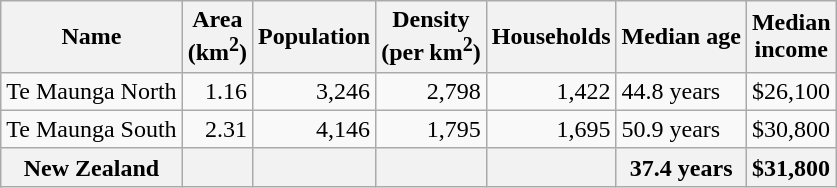<table class="wikitable">
<tr>
<th>Name</th>
<th>Area<br>(km<sup>2</sup>)</th>
<th>Population</th>
<th>Density<br>(per km<sup>2</sup>)</th>
<th>Households</th>
<th>Median age</th>
<th>Median<br>income</th>
</tr>
<tr>
<td>Te Maunga North</td>
<td style="text-align:right;">1.16</td>
<td style="text-align:right;">3,246</td>
<td style="text-align:right;">2,798</td>
<td style="text-align:right;">1,422</td>
<td>44.8 years</td>
<td>$26,100</td>
</tr>
<tr>
<td>Te Maunga South</td>
<td style="text-align:right;">2.31</td>
<td style="text-align:right;">4,146</td>
<td style="text-align:right;">1,795</td>
<td style="text-align:right;">1,695</td>
<td>50.9 years</td>
<td>$30,800</td>
</tr>
<tr>
<th>New Zealand</th>
<th></th>
<th></th>
<th></th>
<th></th>
<th>37.4 years</th>
<th style="text-align:left;">$31,800</th>
</tr>
</table>
